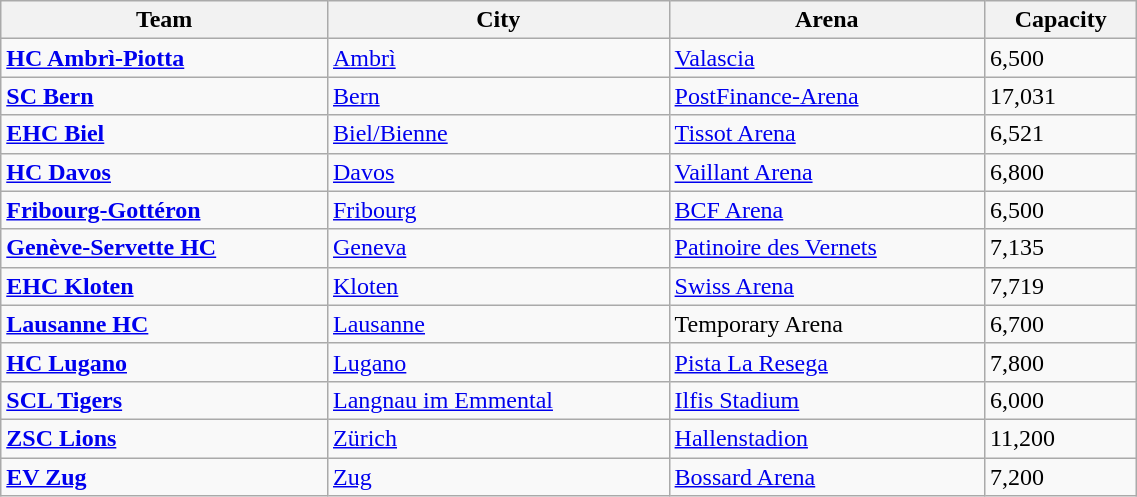<table class="wikitable" style="text-align:left" width=60%>
<tr>
<th>Team</th>
<th>City</th>
<th>Arena</th>
<th>Capacity</th>
</tr>
<tr>
<td><strong><a href='#'>HC Ambrì-Piotta</a></strong></td>
<td><a href='#'>Ambrì</a></td>
<td><a href='#'>Valascia</a></td>
<td>6,500</td>
</tr>
<tr>
<td><strong><a href='#'>SC Bern</a></strong></td>
<td><a href='#'>Bern</a></td>
<td><a href='#'>PostFinance-Arena</a></td>
<td>17,031</td>
</tr>
<tr>
<td><strong><a href='#'>EHC Biel</a></strong></td>
<td><a href='#'>Biel/Bienne</a></td>
<td><a href='#'>Tissot Arena</a></td>
<td>6,521</td>
</tr>
<tr>
<td><strong><a href='#'>HC Davos</a></strong></td>
<td><a href='#'>Davos</a></td>
<td><a href='#'>Vaillant Arena</a></td>
<td>6,800</td>
</tr>
<tr>
<td><strong><a href='#'>Fribourg-Gottéron</a></strong></td>
<td><a href='#'>Fribourg</a></td>
<td><a href='#'>BCF Arena</a></td>
<td>6,500</td>
</tr>
<tr>
<td><strong><a href='#'>Genève-Servette HC</a></strong></td>
<td><a href='#'>Geneva</a></td>
<td><a href='#'>Patinoire des Vernets</a></td>
<td>7,135</td>
</tr>
<tr>
<td><strong><a href='#'>EHC Kloten</a></strong></td>
<td><a href='#'>Kloten</a></td>
<td><a href='#'>Swiss Arena</a></td>
<td>7,719</td>
</tr>
<tr>
<td><strong><a href='#'>Lausanne HC</a></strong></td>
<td><a href='#'>Lausanne</a></td>
<td>Temporary Arena</td>
<td>6,700</td>
</tr>
<tr>
<td><strong><a href='#'>HC Lugano</a></strong></td>
<td><a href='#'>Lugano</a></td>
<td><a href='#'>Pista La Resega</a></td>
<td>7,800</td>
</tr>
<tr>
<td><strong><a href='#'>SCL Tigers</a></strong></td>
<td><a href='#'>Langnau im Emmental</a></td>
<td><a href='#'>Ilfis Stadium</a></td>
<td>6,000</td>
</tr>
<tr>
<td><strong><a href='#'>ZSC Lions</a></strong></td>
<td><a href='#'>Zürich</a></td>
<td><a href='#'>Hallenstadion</a></td>
<td>11,200</td>
</tr>
<tr>
<td><strong><a href='#'>EV Zug</a></strong></td>
<td><a href='#'>Zug</a></td>
<td><a href='#'>Bossard Arena</a></td>
<td>7,200</td>
</tr>
</table>
